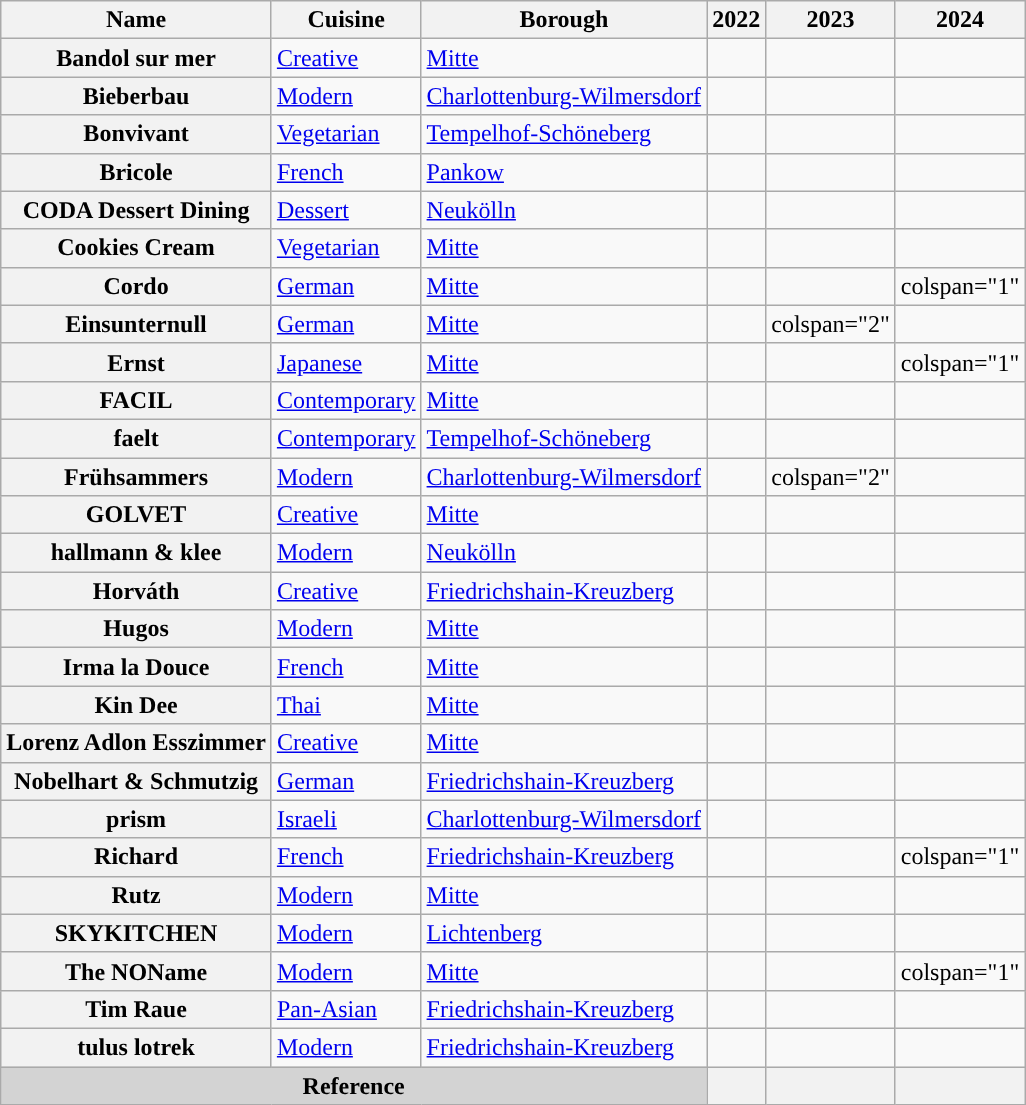<table class="wikitable sortable plainrowheaders" style="text-align:left;"">
<tr>
<th scope="col">Name</th>
<th scope="col">Cuisine</th>
<th scope="col">Borough</th>
<th scope="col">2022</th>
<th scope="col">2023</th>
<th scope="col">2024</th>
</tr>
<tr>
<th scope="row">Bandol sur mer</th>
<td><a href='#'>Creative</a></td>
<td><a href='#'>Mitte</a></td>
<td></td>
<td></td>
<td></td>
</tr>
<tr>
<th scope="row">Bieberbau</th>
<td><a href='#'>Modern</a></td>
<td><a href='#'>Charlottenburg-Wilmersdorf</a></td>
<td></td>
<td></td>
<td></td>
</tr>
<tr>
<th scope="row">Bonvivant</th>
<td><a href='#'>Vegetarian</a></td>
<td><a href='#'>Tempelhof-Schöneberg</a></td>
<td></td>
<td></td>
<td></td>
</tr>
<tr>
<th scope="row">Bricole</th>
<td><a href='#'>French</a></td>
<td><a href='#'>Pankow</a></td>
<td></td>
<td></td>
<td></td>
</tr>
<tr>
<th scope="row">CODA Dessert Dining</th>
<td><a href='#'>Dessert</a></td>
<td><a href='#'>Neukölln</a></td>
<td></td>
<td></td>
<td></td>
</tr>
<tr>
<th scope="row">Cookies Cream</th>
<td><a href='#'>Vegetarian</a></td>
<td><a href='#'>Mitte</a></td>
<td></td>
<td></td>
<td></td>
</tr>
<tr>
<th scope="row">Cordo</th>
<td><a href='#'>German</a></td>
<td><a href='#'>Mitte</a></td>
<td></td>
<td></td>
<td>colspan="1" </td>
</tr>
<tr>
<th scope="row">Einsunternull</th>
<td><a href='#'>German</a></td>
<td><a href='#'>Mitte</a></td>
<td></td>
<td>colspan="2" </td>
</tr>
<tr>
<th scope="row">Ernst</th>
<td><a href='#'>Japanese</a></td>
<td><a href='#'>Mitte</a></td>
<td></td>
<td></td>
<td>colspan="1" </td>
</tr>
<tr>
<th scope="row">FACIL</th>
<td><a href='#'>Contemporary</a></td>
<td><a href='#'>Mitte</a></td>
<td></td>
<td></td>
<td></td>
</tr>
<tr>
<th scope="row">faelt</th>
<td><a href='#'>Contemporary</a></td>
<td><a href='#'>Tempelhof-Schöneberg</a></td>
<td></td>
<td></td>
<td></td>
</tr>
<tr>
<th scope="row">Frühsammers</th>
<td><a href='#'>Modern</a></td>
<td><a href='#'>Charlottenburg-Wilmersdorf</a></td>
<td></td>
<td>colspan="2" </td>
</tr>
<tr>
<th scope="row">GOLVET</th>
<td><a href='#'>Creative</a></td>
<td><a href='#'>Mitte</a></td>
<td></td>
<td></td>
<td></td>
</tr>
<tr>
<th scope="row">hallmann & klee</th>
<td><a href='#'>Modern</a></td>
<td><a href='#'>Neukölln</a></td>
<td></td>
<td></td>
<td></td>
</tr>
<tr>
<th scope="row">Horváth</th>
<td><a href='#'>Creative</a></td>
<td><a href='#'>Friedrichshain-Kreuzberg</a></td>
<td></td>
<td></td>
<td></td>
</tr>
<tr>
<th scope="row">Hugos</th>
<td><a href='#'>Modern</a></td>
<td><a href='#'>Mitte</a></td>
<td></td>
<td></td>
<td></td>
</tr>
<tr>
<th scope="row">Irma la Douce</th>
<td><a href='#'>French</a></td>
<td><a href='#'>Mitte</a></td>
<td></td>
<td></td>
<td></td>
</tr>
<tr>
<th scope="row">Kin Dee</th>
<td><a href='#'>Thai</a></td>
<td><a href='#'>Mitte</a></td>
<td></td>
<td></td>
<td></td>
</tr>
<tr>
<th scope="row">Lorenz Adlon Esszimmer</th>
<td><a href='#'>Creative</a></td>
<td><a href='#'>Mitte</a></td>
<td></td>
<td></td>
<td></td>
</tr>
<tr>
<th scope="row">Nobelhart & Schmutzig</th>
<td><a href='#'>German</a></td>
<td><a href='#'>Friedrichshain-Kreuzberg</a></td>
<td></td>
<td></td>
<td></td>
</tr>
<tr>
<th scope="row">prism</th>
<td><a href='#'>Israeli</a></td>
<td><a href='#'>Charlottenburg-Wilmersdorf</a></td>
<td></td>
<td></td>
<td></td>
</tr>
<tr>
<th scope="row">Richard</th>
<td><a href='#'>French</a></td>
<td><a href='#'>Friedrichshain-Kreuzberg</a></td>
<td></td>
<td></td>
<td>colspan="1" </td>
</tr>
<tr>
<th scope="row">Rutz</th>
<td><a href='#'>Modern</a></td>
<td><a href='#'>Mitte</a></td>
<td></td>
<td></td>
<td></td>
</tr>
<tr>
<th scope="row">SKYKITCHEN</th>
<td><a href='#'>Modern</a></td>
<td><a href='#'>Lichtenberg</a></td>
<td></td>
<td></td>
<td></td>
</tr>
<tr>
<th scope="row">The NOName</th>
<td><a href='#'>Modern</a></td>
<td><a href='#'>Mitte</a></td>
<td></td>
<td></td>
<td>colspan="1" </td>
</tr>
<tr>
<th scope="row">Tim Raue</th>
<td><a href='#'>Pan-Asian</a></td>
<td><a href='#'>Friedrichshain-Kreuzberg</a></td>
<td></td>
<td></td>
<td></td>
</tr>
<tr>
<th scope="row">tulus lotrek</th>
<td><a href='#'>Modern</a></td>
<td><a href='#'>Friedrichshain-Kreuzberg</a></td>
<td></td>
<td></td>
<td></td>
</tr>
<tr>
<th colspan="3" style="text-align: center;background: lightgray;">Reference</th>
<th></th>
<th></th>
<th></th>
</tr>
</table>
